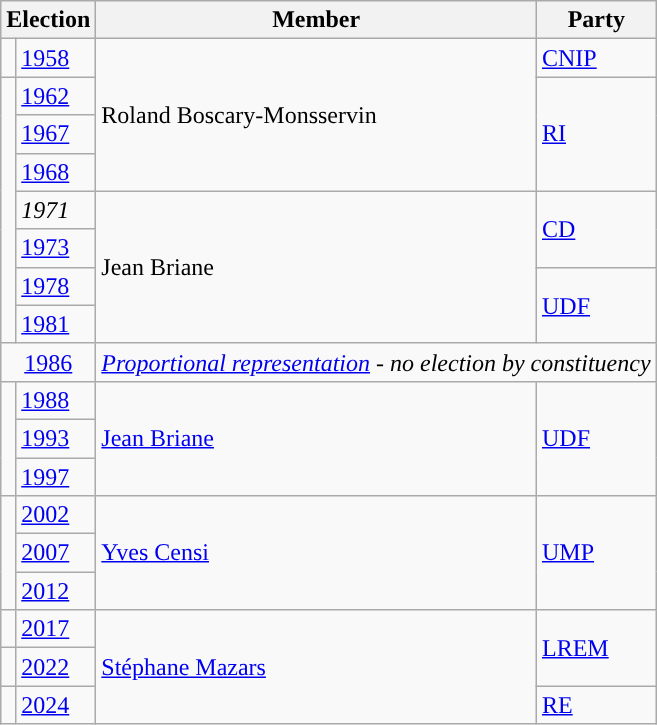<table class="wikitable">
<tr>
<th colspan="2">Election</th>
<th>Member</th>
<th>Party</th>
</tr>
<tr>
<td style="color:inherit;background-color: "></td>
<td><a href='#'>1958</a></td>
<td rowspan="4">Roland Boscary-Monsservin</td>
<td><a href='#'>CNIP</a></td>
</tr>
<tr>
<td rowspan="7" style="color:inherit;background-color: "></td>
<td><a href='#'>1962</a></td>
<td rowspan="3"><a href='#'>RI</a></td>
</tr>
<tr>
<td><a href='#'>1967</a></td>
</tr>
<tr>
<td><a href='#'>1968</a></td>
</tr>
<tr>
<td><em>1971</em></td>
<td rowspan="4">Jean Briane</td>
<td rowspan="2"><a href='#'>CD</a></td>
</tr>
<tr>
<td><a href='#'>1973</a></td>
</tr>
<tr>
<td><a href='#'>1978</a></td>
<td rowspan="2"><a href='#'>UDF</a></td>
</tr>
<tr>
<td><a href='#'>1981</a></td>
</tr>
<tr>
<td colspan="2" align="center"><a href='#'>1986</a></td>
<td colspan="2"><em><a href='#'>Proportional representation</a> - no election by constituency</em></td>
</tr>
<tr>
<td rowspan="3" style="color:inherit;background-color: "></td>
<td><a href='#'>1988</a></td>
<td rowspan=3><a href='#'>Jean Briane</a></td>
<td rowspan="3"><a href='#'>UDF</a></td>
</tr>
<tr>
<td><a href='#'>1993</a></td>
</tr>
<tr>
<td><a href='#'>1997</a></td>
</tr>
<tr>
<td rowspan="3" style="color:inherit;background-color: "></td>
<td><a href='#'>2002</a></td>
<td rowspan="3"><a href='#'>Yves Censi</a></td>
<td rowspan="3"><a href='#'>UMP</a></td>
</tr>
<tr>
<td><a href='#'>2007</a></td>
</tr>
<tr>
<td><a href='#'>2012</a></td>
</tr>
<tr>
<td style="color:inherit;background-color: "></td>
<td><a href='#'>2017</a></td>
<td rowspan="3"><a href='#'>Stéphane Mazars</a></td>
<td rowspan="2"><a href='#'>LREM</a></td>
</tr>
<tr>
<td style="color:inherit;background-color: "></td>
<td><a href='#'>2022</a></td>
</tr>
<tr>
<td style="color:inherit;background-color: "></td>
<td><a href='#'>2024</a></td>
<td><a href='#'>RE</a></td>
</tr>
</table>
